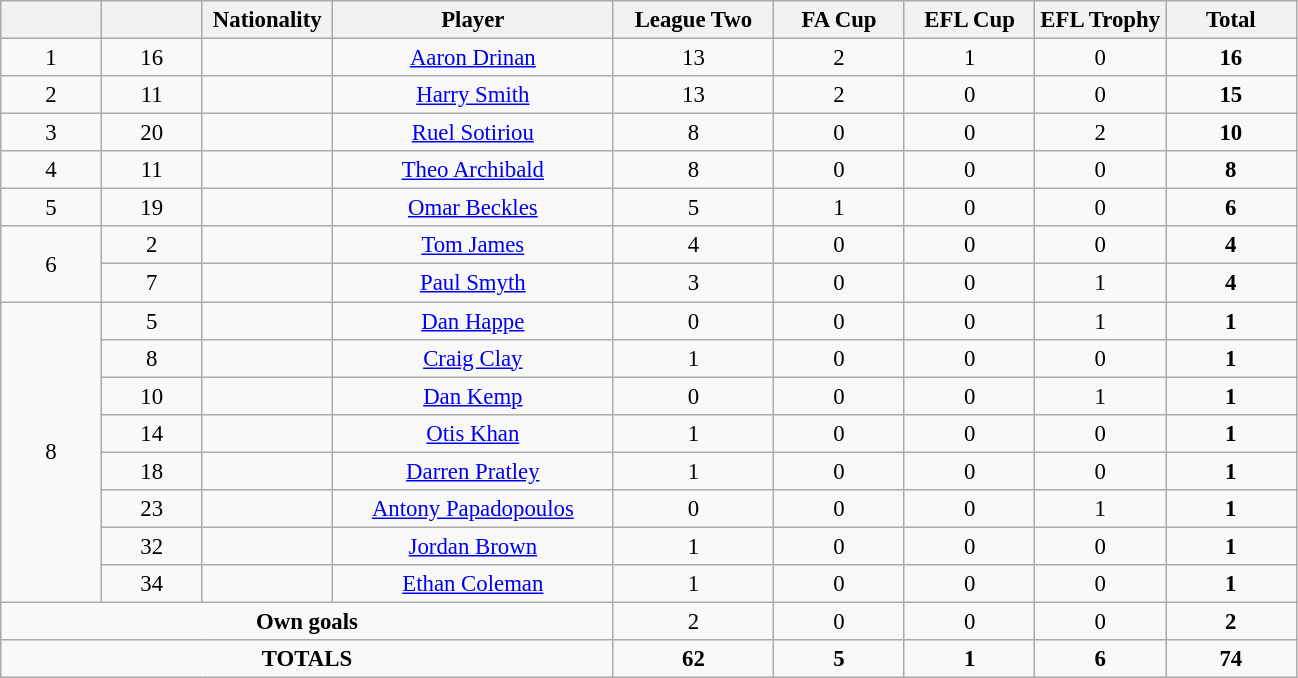<table class="wikitable" style="font-size: 95%; text-align: center;">
<tr>
<th width=60></th>
<th width=60></th>
<th width=80>Nationality</th>
<th width=180>Player</th>
<th width=100>League Two</th>
<th width=80>FA Cup</th>
<th width=80>EFL Cup</th>
<th width=80>EFL Trophy</th>
<th width=80>Total</th>
</tr>
<tr>
<td rowspan=1>1</td>
<td>16</td>
<td></td>
<td><a href='#'>Aaron Drinan</a></td>
<td>13</td>
<td>2</td>
<td>1</td>
<td>0</td>
<td><strong>16</strong></td>
</tr>
<tr>
<td rowspan=1>2</td>
<td>11</td>
<td></td>
<td><a href='#'>Harry Smith</a></td>
<td>13</td>
<td>2</td>
<td>0</td>
<td>0</td>
<td><strong>15</strong></td>
</tr>
<tr>
<td rowspan=1>3</td>
<td>20</td>
<td></td>
<td><a href='#'>Ruel Sotiriou</a></td>
<td>8</td>
<td>0</td>
<td>0</td>
<td>2</td>
<td><strong>10</strong></td>
</tr>
<tr>
<td rowspan=1>4</td>
<td>11</td>
<td></td>
<td><a href='#'>Theo Archibald</a></td>
<td>8</td>
<td>0</td>
<td>0</td>
<td>0</td>
<td><strong>8</strong></td>
</tr>
<tr>
<td rowspan=1>5</td>
<td>19</td>
<td></td>
<td><a href='#'>Omar Beckles</a></td>
<td>5</td>
<td>1</td>
<td>0</td>
<td>0</td>
<td><strong>6</strong></td>
</tr>
<tr>
<td rowspan=2>6</td>
<td>2</td>
<td></td>
<td><a href='#'>Tom James</a></td>
<td>4</td>
<td>0</td>
<td>0</td>
<td>0</td>
<td><strong>4</strong></td>
</tr>
<tr>
<td>7</td>
<td></td>
<td><a href='#'>Paul Smyth</a></td>
<td>3</td>
<td>0</td>
<td>0</td>
<td>1</td>
<td><strong>4</strong></td>
</tr>
<tr>
<td rowspan=8>8</td>
<td>5</td>
<td></td>
<td><a href='#'>Dan Happe</a></td>
<td>0</td>
<td>0</td>
<td>0</td>
<td>1</td>
<td><strong>1</strong></td>
</tr>
<tr>
<td>8</td>
<td></td>
<td><a href='#'>Craig Clay</a></td>
<td>1</td>
<td>0</td>
<td>0</td>
<td>0</td>
<td><strong>1</strong></td>
</tr>
<tr>
<td>10</td>
<td></td>
<td><a href='#'>Dan Kemp</a></td>
<td>0</td>
<td>0</td>
<td>0</td>
<td>1</td>
<td><strong>1</strong></td>
</tr>
<tr>
<td>14</td>
<td></td>
<td><a href='#'>Otis Khan</a></td>
<td>1</td>
<td>0</td>
<td>0</td>
<td>0</td>
<td><strong>1</strong></td>
</tr>
<tr>
<td>18</td>
<td></td>
<td><a href='#'>Darren Pratley</a></td>
<td>1</td>
<td>0</td>
<td>0</td>
<td>0</td>
<td><strong>1</strong></td>
</tr>
<tr>
<td>23</td>
<td></td>
<td><a href='#'>Antony Papadopoulos</a></td>
<td>0</td>
<td>0</td>
<td>0</td>
<td>1</td>
<td><strong>1</strong></td>
</tr>
<tr>
<td>32</td>
<td></td>
<td><a href='#'>Jordan Brown</a></td>
<td>1</td>
<td>0</td>
<td>0</td>
<td>0</td>
<td><strong>1</strong></td>
</tr>
<tr>
<td>34</td>
<td></td>
<td><a href='#'>Ethan Coleman</a></td>
<td>1</td>
<td>0</td>
<td>0</td>
<td>0</td>
<td><strong>1</strong></td>
</tr>
<tr>
<td colspan=4><strong>Own goals</strong></td>
<td>2</td>
<td>0</td>
<td>0</td>
<td>0</td>
<td><strong>2</strong></td>
</tr>
<tr>
<td colspan=4><strong>TOTALS</strong></td>
<td><strong>62</strong></td>
<td><strong>5</strong></td>
<td><strong>1</strong></td>
<td><strong>6</strong></td>
<td><strong>74</strong></td>
</tr>
</table>
